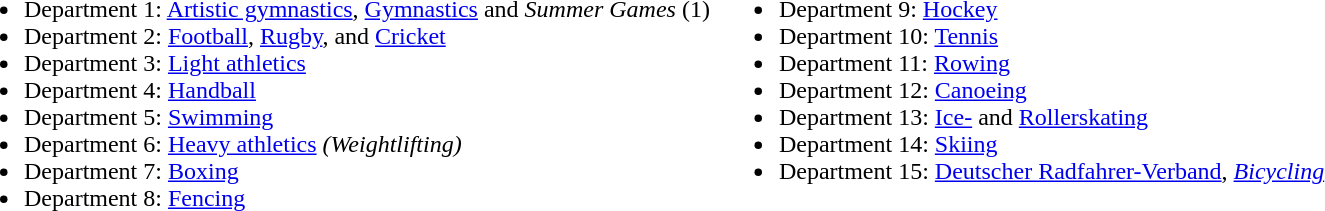<table border="0" cellpadding="2">
<tr valign="top">
<td><br><ul><li>Department 1: <a href='#'>Artistic gymnastics</a>, <a href='#'>Gymnastics</a> and <em>Summer Games</em> (1)</li><li>Department 2: <a href='#'>Football</a>, <a href='#'>Rugby</a>, and <a href='#'>Cricket</a></li><li>Department 3: <a href='#'>Light athletics</a></li><li>Department 4: <a href='#'>Handball</a></li><li>Department 5: <a href='#'>Swimming</a></li><li>Department 6: <a href='#'>Heavy athletics</a> <em>(Weightlifting)</em></li><li>Department 7: <a href='#'>Boxing</a></li><li>Department 8: <a href='#'>Fencing</a></li></ul></td>
<td><br><ul><li>Department 9: <a href='#'>Hockey</a></li><li>Department 10: <a href='#'>Tennis</a></li><li>Department 11: <a href='#'>Rowing</a></li><li>Department 12: <a href='#'>Canoeing</a></li><li>Department 13: <a href='#'>Ice-</a> and <a href='#'>Rollerskating</a></li><li>Department 14: <a href='#'>Skiing</a></li><li>Department 15: <a href='#'>Deutscher Radfahrer-Verband</a>, <em><a href='#'>Bicycling</a></em></li></ul></td>
</tr>
</table>
